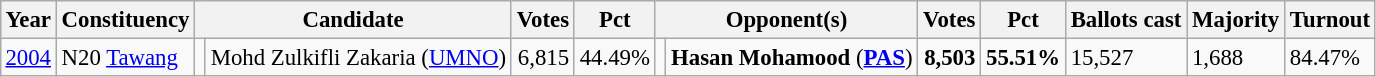<table class="wikitable" style="margin:0.5em ; font-size:95%">
<tr>
<th>Year</th>
<th>Constituency</th>
<th colspan=2>Candidate</th>
<th>Votes</th>
<th>Pct</th>
<th colspan=2>Opponent(s)</th>
<th>Votes</th>
<th>Pct</th>
<th>Ballots cast</th>
<th>Majority</th>
<th>Turnout</th>
</tr>
<tr>
<td><a href='#'>2004</a></td>
<td>N20 <a href='#'>Tawang</a></td>
<td></td>
<td>Mohd Zulkifli Zakaria (<a href='#'>UMNO</a>)</td>
<td align=right>6,815</td>
<td>44.49%</td>
<td></td>
<td><strong>Hasan Mohamood</strong> (<a href='#'><strong>PAS</strong></a>)</td>
<td align=right><strong>8,503</strong></td>
<td><strong>55.51%</strong></td>
<td>15,527</td>
<td>1,688</td>
<td>84.47%</td>
</tr>
</table>
